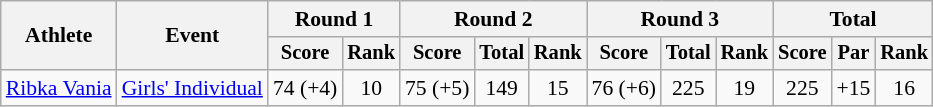<table class="wikitable" style="font-size:90%">
<tr>
<th rowspan="2">Athlete</th>
<th rowspan="2">Event</th>
<th colspan="2">Round 1</th>
<th colspan="3">Round 2</th>
<th colspan="3">Round 3</th>
<th colspan="3">Total</th>
</tr>
<tr style="font-size:95%">
<th>Score</th>
<th>Rank</th>
<th>Score</th>
<th>Total</th>
<th>Rank</th>
<th>Score</th>
<th>Total</th>
<th>Rank</th>
<th>Score</th>
<th>Par</th>
<th>Rank</th>
</tr>
<tr align=center>
<td align=left><a href='#'>Ribka Vania</a></td>
<td align=left><a href='#'>Girls' Individual</a></td>
<td>74 (+4)</td>
<td>10</td>
<td>75 (+5)</td>
<td>149</td>
<td>15</td>
<td>76 (+6)</td>
<td>225</td>
<td>19</td>
<td>225</td>
<td>+15</td>
<td>16</td>
</tr>
</table>
